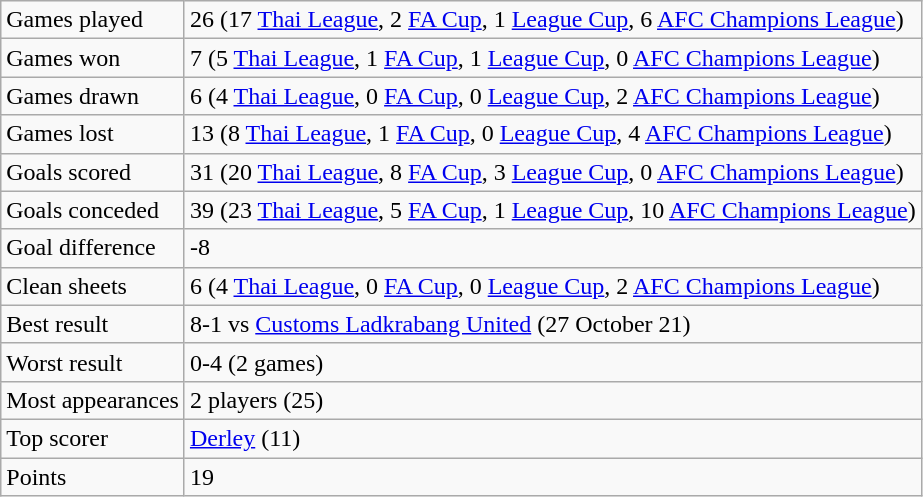<table class="wikitable">
<tr>
<td>Games played</td>
<td>26 (17 <a href='#'>Thai League</a>, 2 <a href='#'>FA Cup</a>, 1 <a href='#'>League Cup</a>, 6 <a href='#'>AFC Champions League</a>)</td>
</tr>
<tr>
<td>Games won</td>
<td>7 (5 <a href='#'>Thai League</a>, 1 <a href='#'>FA Cup</a>, 1 <a href='#'>League Cup</a>, 0 <a href='#'>AFC Champions League</a>)</td>
</tr>
<tr>
<td>Games drawn</td>
<td>6 (4 <a href='#'>Thai League</a>, 0 <a href='#'>FA Cup</a>, 0 <a href='#'>League Cup</a>, 2 <a href='#'>AFC Champions League</a>)</td>
</tr>
<tr>
<td>Games lost</td>
<td>13 (8 <a href='#'>Thai League</a>, 1 <a href='#'>FA Cup</a>, 0 <a href='#'>League Cup</a>, 4 <a href='#'>AFC Champions League</a>)</td>
</tr>
<tr>
<td>Goals scored</td>
<td>31 (20 <a href='#'>Thai League</a>, 8 <a href='#'>FA Cup</a>, 3 <a href='#'>League Cup</a>, 0 <a href='#'>AFC Champions League</a>)</td>
</tr>
<tr>
<td>Goals conceded</td>
<td>39 (23 <a href='#'>Thai League</a>, 5 <a href='#'>FA Cup</a>, 1 <a href='#'>League Cup</a>, 10 <a href='#'>AFC Champions League</a>)</td>
</tr>
<tr>
<td>Goal difference</td>
<td>-8</td>
</tr>
<tr>
<td>Clean sheets</td>
<td>6 (4 <a href='#'>Thai League</a>, 0 <a href='#'>FA Cup</a>, 0 <a href='#'>League Cup</a>, 2 <a href='#'>AFC Champions League</a>)</td>
</tr>
<tr>
<td>Best result</td>
<td>8-1 vs <a href='#'>Customs Ladkrabang United</a> (27 October 21)</td>
</tr>
<tr>
<td>Worst result</td>
<td>0-4 (2 games)</td>
</tr>
<tr>
<td>Most appearances</td>
<td>2 players (25)</td>
</tr>
<tr>
<td>Top scorer</td>
<td><a href='#'>Derley</a> (11)</td>
</tr>
<tr>
<td>Points</td>
<td>19</td>
</tr>
</table>
